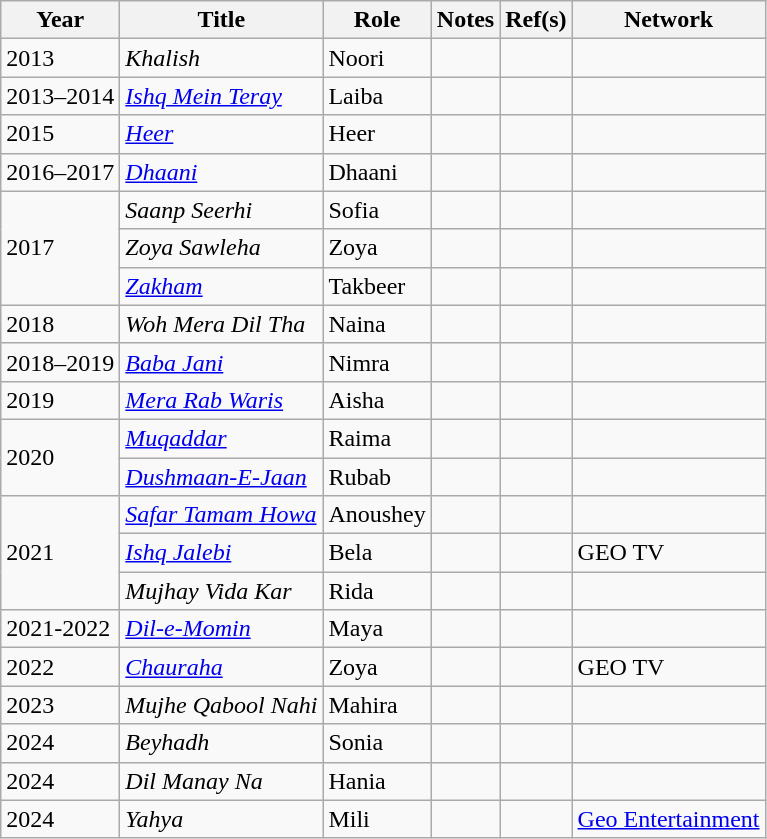<table class="wikitable">
<tr>
<th>Year</th>
<th>Title</th>
<th>Role</th>
<th>Notes</th>
<th>Ref(s)</th>
<th>Network</th>
</tr>
<tr>
<td>2013</td>
<td><em>Khalish</em></td>
<td>Noori</td>
<td></td>
<td></td>
<td></td>
</tr>
<tr>
<td>2013–2014</td>
<td><em><a href='#'>Ishq Mein Teray</a></em></td>
<td>Laiba</td>
<td></td>
<td></td>
<td></td>
</tr>
<tr>
<td>2015</td>
<td><em><a href='#'>Heer</a></em></td>
<td>Heer</td>
<td></td>
<td></td>
<td></td>
</tr>
<tr>
<td>2016–2017</td>
<td><em><a href='#'>Dhaani</a></em></td>
<td>Dhaani</td>
<td></td>
<td></td>
<td></td>
</tr>
<tr>
<td Rowspan=3>2017</td>
<td><em>Saanp Seerhi</em></td>
<td>Sofia</td>
<td></td>
<td></td>
<td></td>
</tr>
<tr>
<td><em>Zoya Sawleha</em></td>
<td>Zoya</td>
<td></td>
<td></td>
<td></td>
</tr>
<tr>
<td><em><a href='#'>Zakham</a></em></td>
<td>Takbeer</td>
<td></td>
<td></td>
<td></td>
</tr>
<tr>
<td>2018</td>
<td><em>Woh Mera Dil Tha</em></td>
<td>Naina</td>
<td></td>
<td></td>
<td></td>
</tr>
<tr>
<td>2018–2019</td>
<td><em><a href='#'>Baba Jani</a></em></td>
<td>Nimra</td>
<td></td>
<td></td>
<td></td>
</tr>
<tr>
<td>2019</td>
<td><em><a href='#'>Mera Rab Waris</a></em></td>
<td>Aisha</td>
<td></td>
<td></td>
<td></td>
</tr>
<tr>
<td Rowspan=2>2020</td>
<td><em><a href='#'>Muqaddar</a></em></td>
<td>Raima</td>
<td></td>
<td></td>
<td></td>
</tr>
<tr>
<td><em><a href='#'>Dushmaan-E-Jaan</a></em></td>
<td>Rubab</td>
<td></td>
<td></td>
<td></td>
</tr>
<tr>
<td rowspan="3">2021</td>
<td><em><a href='#'>Safar Tamam Howa</a></em></td>
<td>Anoushey</td>
<td></td>
<td></td>
<td></td>
</tr>
<tr>
<td><em><a href='#'>Ishq Jalebi</a></em></td>
<td>Bela</td>
<td></td>
<td></td>
<td>GEO TV</td>
</tr>
<tr>
<td><em>Mujhay Vida Kar</em></td>
<td>Rida</td>
<td></td>
<td></td>
<td></td>
</tr>
<tr>
<td>2021-2022</td>
<td><em><a href='#'>Dil-e-Momin</a></em></td>
<td>Maya</td>
<td></td>
<td></td>
<td></td>
</tr>
<tr>
<td rowspan="1">2022</td>
<td><em><a href='#'>Chauraha</a></em></td>
<td>Zoya</td>
<td></td>
<td></td>
<td>GEO TV</td>
</tr>
<tr>
<td rowspan="1">2023</td>
<td><em>Mujhe Qabool Nahi</em></td>
<td>Mahira</td>
<td></td>
<td></td>
<td></td>
</tr>
<tr>
<td>2024</td>
<td><em>Beyhadh</em></td>
<td>Sonia</td>
<td></td>
<td></td>
<td></td>
</tr>
<tr>
<td>2024</td>
<td><em>Dil Manay Na</em></td>
<td>Hania</td>
<td></td>
<td></td>
<td></td>
</tr>
<tr>
<td>2024</td>
<td><em>Yahya</em></td>
<td>Mili</td>
<td></td>
<td></td>
<td><a href='#'>Geo Entertainment</a></td>
</tr>
</table>
